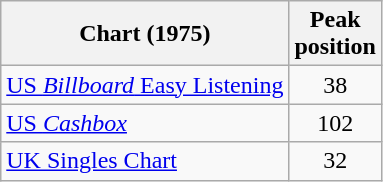<table class="wikitable sortable">
<tr>
<th>Chart (1975)</th>
<th>Peak<br>position</th>
</tr>
<tr>
<td><a href='#'>US <em>Billboard</em> Easy Listening</a></td>
<td align="center">38</td>
</tr>
<tr>
<td><a href='#'>US <em>Cashbox</em></a></td>
<td align="center">102</td>
</tr>
<tr>
<td><a href='#'>UK Singles Chart</a></td>
<td align="center">32</td>
</tr>
</table>
